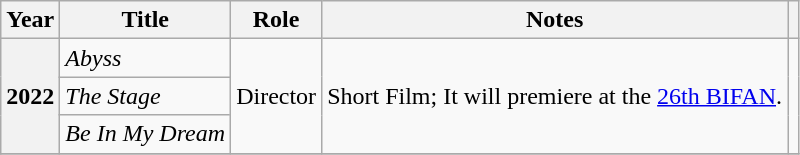<table class="wikitable  plainrowheaders">
<tr>
<th scope="col">Year</th>
<th scope="col">Title</th>
<th scope="col">Role</th>
<th scope="col">Notes</th>
<th scope="col" class="unsortable"></th>
</tr>
<tr>
<th scope="row" rowspan=3>2022</th>
<td><em>Abyss</em></td>
<td rowspan=3>Director</td>
<td rowspan=3>Short Film; It will premiere at the <a href='#'>26th BIFAN</a>.</td>
<td rowspan=3></td>
</tr>
<tr>
<td><em>The Stage</em></td>
</tr>
<tr>
<td><em>Be In My Dream</em></td>
</tr>
<tr>
</tr>
</table>
